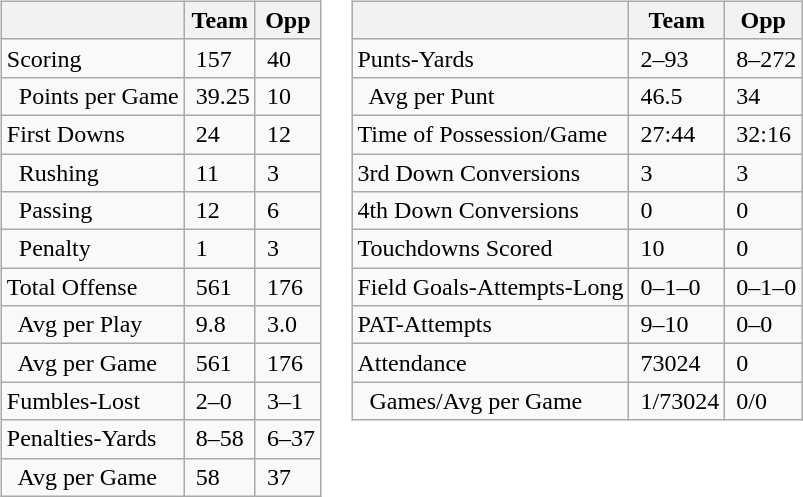<table>
<tr>
<td valign="top"><br><table class="wikitable" style="white-space:nowrap;">
<tr>
<th></th>
<th>Team</th>
<th>Opp</th>
</tr>
<tr>
<td>Scoring</td>
<td> 157</td>
<td> 40</td>
</tr>
<tr>
<td>  Points per Game</td>
<td> 39.25</td>
<td> 10</td>
</tr>
<tr>
<td>First Downs</td>
<td> 24</td>
<td> 12</td>
</tr>
<tr>
<td>  Rushing</td>
<td> 11</td>
<td> 3</td>
</tr>
<tr>
<td>  Passing</td>
<td> 12</td>
<td> 6</td>
</tr>
<tr>
<td>  Penalty</td>
<td> 1</td>
<td> 3</td>
</tr>
<tr>
<td>Total Offense</td>
<td> 561</td>
<td> 176</td>
</tr>
<tr>
<td>  Avg per Play</td>
<td> 9.8</td>
<td> 3.0</td>
</tr>
<tr>
<td>  Avg per Game</td>
<td> 561</td>
<td> 176</td>
</tr>
<tr>
<td>Fumbles-Lost</td>
<td> 2–0</td>
<td> 3–1</td>
</tr>
<tr>
<td>Penalties-Yards</td>
<td> 8–58</td>
<td> 6–37</td>
</tr>
<tr>
<td>  Avg per Game</td>
<td> 58</td>
<td> 37</td>
</tr>
</table>
</td>
<td valign="top"><br><table class="wikitable" style="white-space:nowrap;">
<tr>
<th></th>
<th>Team</th>
<th>Opp</th>
</tr>
<tr>
<td>Punts-Yards</td>
<td> 2–93</td>
<td> 8–272</td>
</tr>
<tr>
<td>  Avg per Punt</td>
<td> 46.5</td>
<td> 34</td>
</tr>
<tr>
<td>Time of Possession/Game</td>
<td> 27:44</td>
<td> 32:16</td>
</tr>
<tr>
<td>3rd Down Conversions</td>
<td> 3</td>
<td> 3</td>
</tr>
<tr>
<td>4th Down Conversions</td>
<td> 0</td>
<td> 0</td>
</tr>
<tr>
<td>Touchdowns Scored</td>
<td> 10</td>
<td> 0</td>
</tr>
<tr>
<td>Field Goals-Attempts-Long</td>
<td> 0–1–0</td>
<td> 0–1–0</td>
</tr>
<tr>
<td>PAT-Attempts</td>
<td> 9–10</td>
<td> 0–0</td>
</tr>
<tr>
<td>Attendance</td>
<td> 73024</td>
<td> 0</td>
</tr>
<tr>
<td>  Games/Avg per Game</td>
<td> 1/73024</td>
<td> 0/0</td>
</tr>
</table>
</td>
</tr>
</table>
